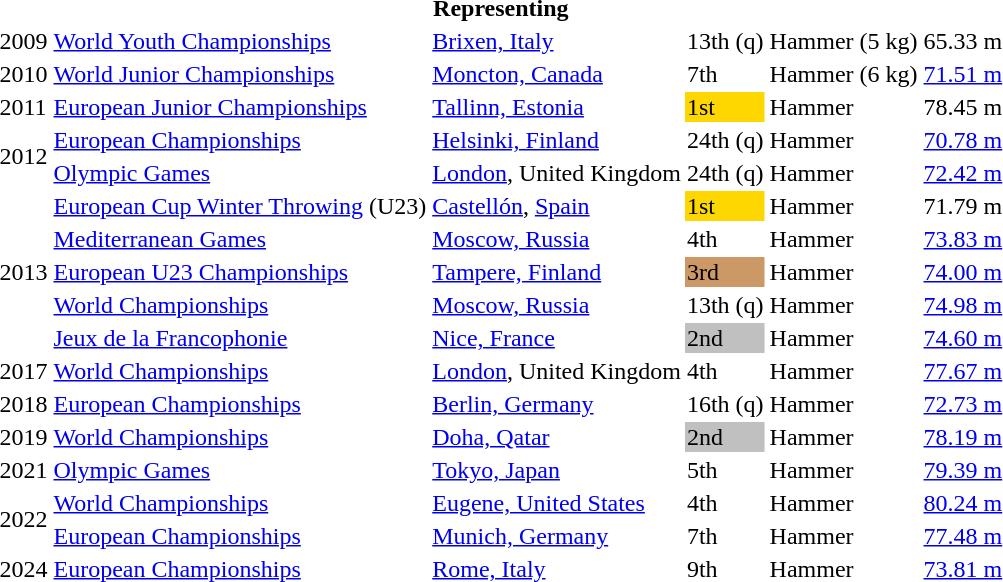<table>
<tr>
<th colspan="6">Representing </th>
</tr>
<tr>
<td>2009</td>
<td><a href='#'>World Youth Championships</a></td>
<td><a href='#'>Brixen, Italy</a></td>
<td>13th (q)</td>
<td>Hammer (5 kg)</td>
<td>65.33 m</td>
</tr>
<tr>
<td>2010</td>
<td><a href='#'>World Junior Championships</a></td>
<td><a href='#'>Moncton, Canada</a></td>
<td>7th</td>
<td>Hammer (6 kg)</td>
<td><a href='#'>71.51 m</a></td>
</tr>
<tr>
<td>2011</td>
<td><a href='#'>European Junior Championships</a></td>
<td><a href='#'>Tallinn, Estonia</a></td>
<td bgcolor=gold>1st</td>
<td>Hammer</td>
<td>78.45 m</td>
</tr>
<tr>
<td rowspan=2>2012</td>
<td><a href='#'>European Championships</a></td>
<td><a href='#'>Helsinki, Finland</a></td>
<td>24th (q)</td>
<td>Hammer</td>
<td><a href='#'>70.78 m</a></td>
</tr>
<tr>
<td><a href='#'>Olympic Games</a></td>
<td><a href='#'>London</a>, United Kingdom</td>
<td>24th (q)</td>
<td>Hammer</td>
<td><a href='#'>72.42 m</a></td>
</tr>
<tr>
<td rowspan=5>2013</td>
<td><a href='#'>European Cup Winter Throwing</a> (U23)</td>
<td><a href='#'>Castellón</a>, <a href='#'>Spain</a></td>
<td bgcolor=gold>1st</td>
<td>Hammer</td>
<td>71.79 m</td>
</tr>
<tr>
<td><a href='#'>Mediterranean Games</a></td>
<td><a href='#'>Moscow, Russia</a></td>
<td>4th</td>
<td>Hammer</td>
<td><a href='#'>73.83 m</a></td>
</tr>
<tr>
<td><a href='#'>European U23 Championships</a></td>
<td><a href='#'>Tampere, Finland</a></td>
<td bgcolor=cc9966>3rd</td>
<td>Hammer</td>
<td><a href='#'>74.00 m</a></td>
</tr>
<tr>
<td><a href='#'>World Championships</a></td>
<td><a href='#'>Moscow, Russia</a></td>
<td>13th (q)</td>
<td>Hammer</td>
<td><a href='#'>74.98 m</a></td>
</tr>
<tr>
<td><a href='#'>Jeux de la Francophonie</a></td>
<td><a href='#'>Nice, France</a></td>
<td bgcolor=silver>2nd</td>
<td>Hammer</td>
<td><a href='#'>74.60 m</a></td>
</tr>
<tr>
<td>2017</td>
<td><a href='#'>World Championships</a></td>
<td><a href='#'>London</a>, United Kingdom</td>
<td>4th</td>
<td>Hammer</td>
<td><a href='#'>77.67 m</a></td>
</tr>
<tr>
<td>2018</td>
<td><a href='#'>European Championships</a></td>
<td><a href='#'>Berlin, Germany</a></td>
<td>16th (q)</td>
<td>Hammer</td>
<td><a href='#'>72.73 m</a></td>
</tr>
<tr>
<td>2019</td>
<td><a href='#'>World Championships</a></td>
<td><a href='#'>Doha, Qatar</a></td>
<td bgcolor=silver>2nd</td>
<td>Hammer</td>
<td><a href='#'>78.19 m</a></td>
</tr>
<tr>
<td>2021</td>
<td><a href='#'>Olympic Games</a></td>
<td><a href='#'>Tokyo, Japan</a></td>
<td>5th</td>
<td>Hammer</td>
<td><a href='#'>79.39 m</a></td>
</tr>
<tr>
<td rowspan=2>2022</td>
<td><a href='#'>World Championships</a></td>
<td><a href='#'>Eugene, United States</a></td>
<td>4th</td>
<td>Hammer</td>
<td><a href='#'>80.24 m</a></td>
</tr>
<tr>
<td><a href='#'>European Championships</a></td>
<td><a href='#'>Munich, Germany</a></td>
<td>7th</td>
<td>Hammer</td>
<td><a href='#'>77.48 m</a></td>
</tr>
<tr>
<td>2024</td>
<td><a href='#'>European Championships</a></td>
<td><a href='#'>Rome, Italy</a></td>
<td>9th</td>
<td>Hammer</td>
<td><a href='#'>73.81 m</a></td>
</tr>
</table>
